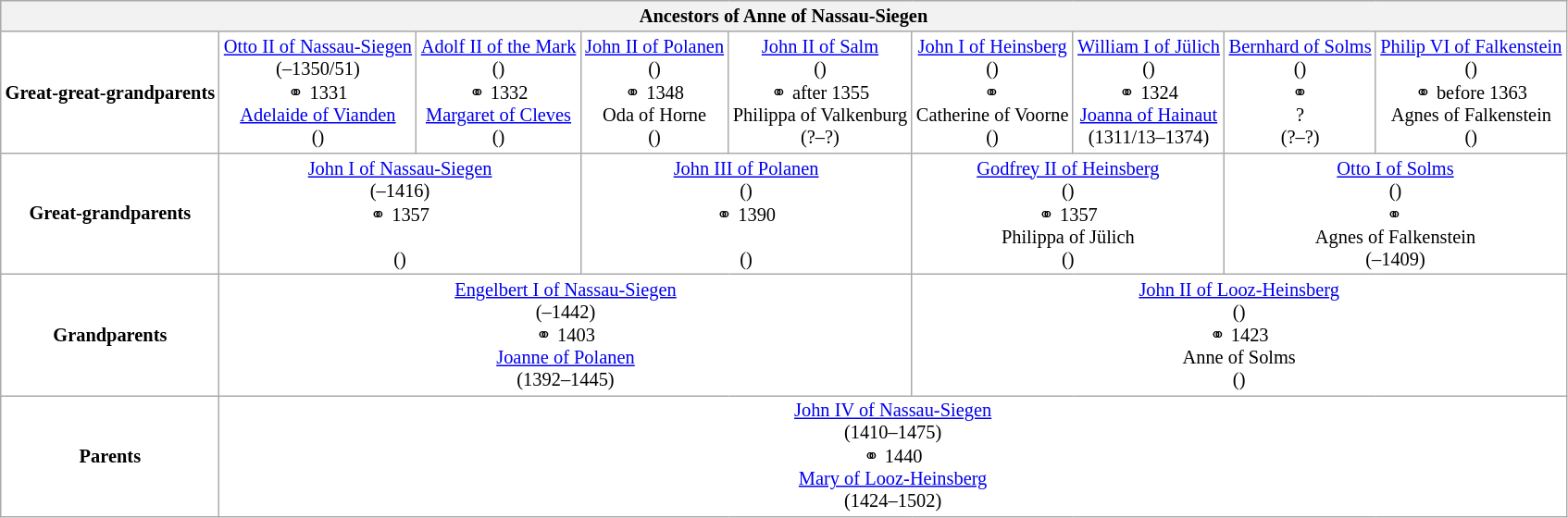<table class="wikitable" style="background:#FFFFFF; font-size:85%; text-align:center">
<tr bgcolor="#E0E0E0">
<th colspan="9">Ancestors of Anne of Nassau-Siegen</th>
</tr>
<tr>
<td><strong>Great-great-grandparents</strong></td>
<td colspan="1"><a href='#'>Otto II of Nassau-Siegen</a><br>(–1350/51)<br>⚭ 1331<br><a href='#'>Adelaide of Vianden</a><br>()</td>
<td colspan="1"><a href='#'>Adolf II of the Mark</a><br>()<br>⚭ 1332<br><a href='#'>Margaret of Cleves</a><br>()</td>
<td colspan="1"><a href='#'>John II of Polanen</a><br>()<br>⚭ 1348<br>Oda of Horne<br>()</td>
<td colspan="1"><a href='#'>John II of Salm</a><br>()<br>⚭ after 1355<br>Philippa of Valkenburg<br>(?–?)</td>
<td colspan="1"><a href='#'>John I of Heinsberg</a><br>()<br>⚭ <br>Catherine of Voorne<br>()</td>
<td colspan="1"><a href='#'>William I of Jülich</a><br>()<br>⚭ 1324<br><a href='#'>Joanna of Hainaut</a><br>(1311/13–1374)</td>
<td colspan="1"><a href='#'>Bernhard of Solms</a><br>()<br>⚭<br>?<br>(?–?)</td>
<td colspan="1"><a href='#'>Philip VI of Falkenstein</a><br>()<br>⚭ before 1363<br>Agnes of Falkenstein<br>()</td>
</tr>
<tr>
<td><strong>Great-grandparents</strong></td>
<td colspan="2"><a href='#'>John I of Nassau-Siegen</a><br>(–1416)<br>⚭ 1357<br><br>()</td>
<td colspan="2"><a href='#'>John III of Polanen</a><br>()<br>⚭ 1390<br><br>()</td>
<td colspan="2"><a href='#'>Godfrey II of Heinsberg</a><br>()<br>⚭ 1357<br>Philippa of Jülich<br>()</td>
<td colspan="2"><a href='#'>Otto I of Solms</a><br>()<br>⚭<br>Agnes of Falkenstein<br>(–1409)</td>
</tr>
<tr>
<td><strong>Grandparents</strong></td>
<td colspan="4"><a href='#'>Engelbert I of Nassau-Siegen</a><br>(–1442)<br>⚭ 1403<br><a href='#'>Joanne of Polanen</a><br>(1392–1445)</td>
<td colspan="4"><a href='#'>John II of Looz-Heinsberg</a><br>()<br>⚭ 1423<br>Anne of Solms<br>()</td>
</tr>
<tr>
<td><strong>Parents</strong></td>
<td colspan="8"><a href='#'>John IV of Nassau-Siegen</a><br>(1410–1475)<br>⚭ 1440<br><a href='#'>Mary of Looz-Heinsberg</a><br>(1424–1502)</td>
</tr>
</table>
